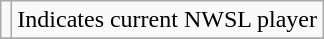<table class="wikitable">
<tr>
<td></td>
<td>Indicates current NWSL player</td>
</tr>
<tr>
</tr>
</table>
